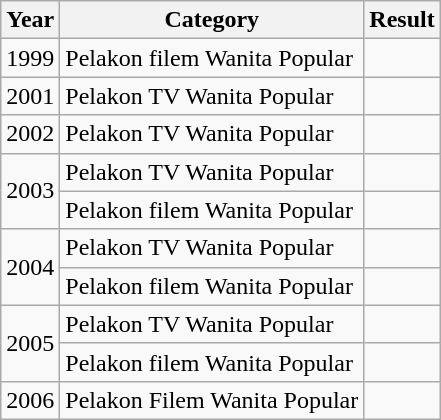<table class="wikitable">
<tr align="center">
<th>Year</th>
<th>Category</th>
<th>Result</th>
</tr>
<tr>
<td>1999</td>
<td>Pelakon filem Wanita Popular</td>
<td></td>
</tr>
<tr>
<td>2001</td>
<td>Pelakon TV Wanita Popular</td>
<td></td>
</tr>
<tr>
<td>2002</td>
<td>Pelakon TV Wanita Popular</td>
<td></td>
</tr>
<tr>
<td rowspan="2">2003</td>
<td>Pelakon TV Wanita Popular</td>
<td></td>
</tr>
<tr>
<td>Pelakon filem Wanita Popular</td>
<td></td>
</tr>
<tr>
<td rowspan="2">2004</td>
<td>Pelakon TV Wanita Popular</td>
<td></td>
</tr>
<tr>
<td>Pelakon filem Wanita Popular</td>
<td></td>
</tr>
<tr>
<td rowspan="2">2005</td>
<td>Pelakon TV Wanita Popular</td>
<td></td>
</tr>
<tr>
<td>Pelakon filem Wanita Popular</td>
<td></td>
</tr>
<tr>
<td>2006</td>
<td>Pelakon Filem Wanita Popular</td>
<td></td>
</tr>
</table>
